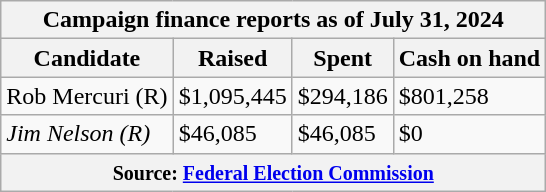<table class="wikitable sortable">
<tr>
<th colspan=4>Campaign finance reports as of July 31, 2024</th>
</tr>
<tr style="text-align:center;">
<th>Candidate</th>
<th>Raised</th>
<th>Spent</th>
<th>Cash on hand</th>
</tr>
<tr>
<td>Rob Mercuri (R)</td>
<td>$1,095,445</td>
<td>$294,186</td>
<td>$801,258</td>
</tr>
<tr>
<td><em>Jim Nelson (R)</em></td>
<td>$46,085</td>
<td>$46,085</td>
<td>$0</td>
</tr>
<tr>
<th colspan="4"><small>Source: <a href='#'>Federal Election Commission</a></small></th>
</tr>
</table>
